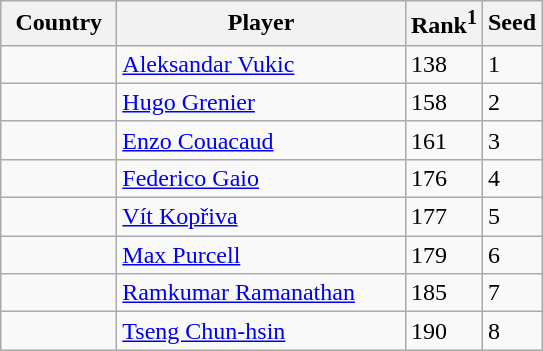<table class="sortable wikitable">
<tr>
<th width="70">Country</th>
<th width="185">Player</th>
<th>Rank<sup>1</sup></th>
<th>Seed</th>
</tr>
<tr>
<td></td>
<td><a href='#'>Aleksandar Vukic</a></td>
<td>138</td>
<td>1</td>
</tr>
<tr>
<td></td>
<td><a href='#'>Hugo Grenier</a></td>
<td>158</td>
<td>2</td>
</tr>
<tr>
<td></td>
<td><a href='#'>Enzo Couacaud</a></td>
<td>161</td>
<td>3</td>
</tr>
<tr>
<td></td>
<td><a href='#'>Federico Gaio</a></td>
<td>176</td>
<td>4</td>
</tr>
<tr>
<td></td>
<td><a href='#'>Vít Kopřiva</a></td>
<td>177</td>
<td>5</td>
</tr>
<tr>
<td></td>
<td><a href='#'>Max Purcell</a></td>
<td>179</td>
<td>6</td>
</tr>
<tr>
<td></td>
<td><a href='#'>Ramkumar Ramanathan</a></td>
<td>185</td>
<td>7</td>
</tr>
<tr>
<td></td>
<td><a href='#'>Tseng Chun-hsin</a></td>
<td>190</td>
<td>8</td>
</tr>
</table>
